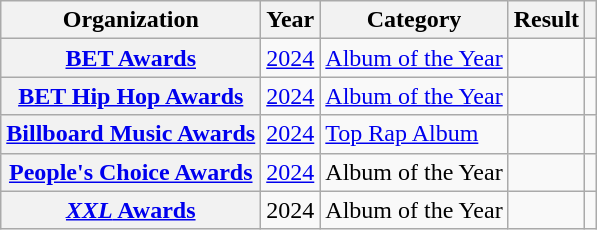<table class="wikitable sortable plainrowheaders" style="border:none; margin:0;">
<tr>
<th scope="col">Organization</th>
<th scope="col">Year</th>
<th scope="col">Category</th>
<th scope="col">Result</th>
<th scope="col" class="unsortable"></th>
</tr>
<tr>
<th scope="row"><a href='#'>BET Awards</a></th>
<td><a href='#'>2024</a></td>
<td><a href='#'>Album of the Year</a></td>
<td></td>
<td style="text-align:center"></td>
</tr>
<tr>
<th scope="row"><a href='#'>BET Hip Hop Awards</a></th>
<td><a href='#'>2024</a></td>
<td><a href='#'>Album of the Year</a></td>
<td></td>
<td style="text-align:center"></td>
</tr>
<tr>
<th scope="row"><a href='#'>Billboard Music Awards</a></th>
<td><a href='#'>2024</a></td>
<td><a href='#'>Top Rap Album</a></td>
<td></td>
<td style="text-align:center;"><br></td>
</tr>
<tr>
<th scope="row"><a href='#'>People's Choice Awards</a></th>
<td><a href='#'>2024</a></td>
<td>Album of the Year</td>
<td></td>
<td style="text-align:center"></td>
</tr>
<tr>
<th scope="row"><a href='#'><em>XXL</em> Awards</a></th>
<td>2024</td>
<td>Album of the Year</td>
<td></td>
<td style="text-align:center"></td>
</tr>
</table>
